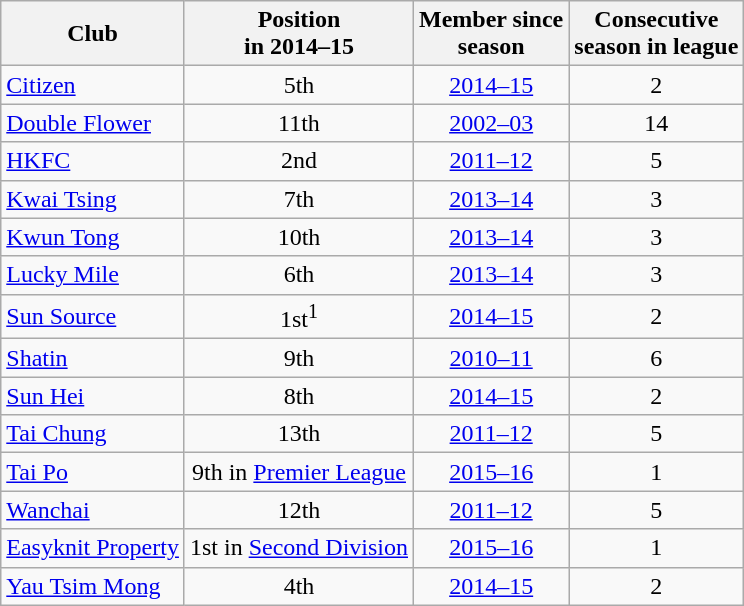<table class="wikitable sortable" style="text-align:center;">
<tr>
<th>Club<br></th>
<th>Position<br>in 2014–15</th>
<th>Member since<br>season</th>
<th>Consecutive<br>season in league</th>
</tr>
<tr>
<td style="text-align:left;"><a href='#'>Citizen</a></td>
<td>5th</td>
<td><a href='#'>2014–15</a></td>
<td>2</td>
</tr>
<tr>
<td style="text-align:left;"><a href='#'>Double Flower</a></td>
<td>11th</td>
<td><a href='#'>2002–03</a></td>
<td>14</td>
</tr>
<tr>
<td style="text-align:left;"><a href='#'>HKFC</a></td>
<td>2nd</td>
<td><a href='#'>2011–12</a></td>
<td>5</td>
</tr>
<tr>
<td style="text-align:left;"><a href='#'>Kwai Tsing</a></td>
<td>7th</td>
<td><a href='#'>2013–14</a></td>
<td>3</td>
</tr>
<tr>
<td style="text-align:left;"><a href='#'>Kwun Tong</a></td>
<td>10th</td>
<td><a href='#'>2013–14</a></td>
<td>3</td>
</tr>
<tr>
<td style="text-align:left;"><a href='#'>Lucky Mile</a></td>
<td>6th</td>
<td><a href='#'>2013–14</a></td>
<td>3</td>
</tr>
<tr>
<td style="text-align:left;"><a href='#'>Sun Source</a></td>
<td>1st<sup>1</sup></td>
<td><a href='#'>2014–15</a></td>
<td>2</td>
</tr>
<tr>
<td style="text-align:left;"><a href='#'>Shatin</a></td>
<td>9th</td>
<td><a href='#'>2010–11</a></td>
<td>6</td>
</tr>
<tr>
<td style="text-align:left;"><a href='#'>Sun Hei</a></td>
<td>8th</td>
<td><a href='#'>2014–15</a></td>
<td>2</td>
</tr>
<tr>
<td style="text-align:left;"><a href='#'>Tai Chung</a></td>
<td>13th</td>
<td><a href='#'>2011–12</a></td>
<td>5</td>
</tr>
<tr>
<td style="text-align:left;"><a href='#'>Tai Po</a></td>
<td>9th in <a href='#'>Premier League</a></td>
<td><a href='#'>2015–16</a></td>
<td>1</td>
</tr>
<tr>
<td style="text-align:left;"><a href='#'>Wanchai</a></td>
<td>12th</td>
<td><a href='#'>2011–12</a></td>
<td>5</td>
</tr>
<tr>
<td style="text-align:left;"><a href='#'>Easyknit Property</a></td>
<td>1st in <a href='#'>Second Division</a></td>
<td><a href='#'>2015–16</a></td>
<td>1</td>
</tr>
<tr>
<td style="text-align:left;"><a href='#'>Yau Tsim Mong</a></td>
<td>4th</td>
<td><a href='#'>2014–15</a></td>
<td>2</td>
</tr>
</table>
